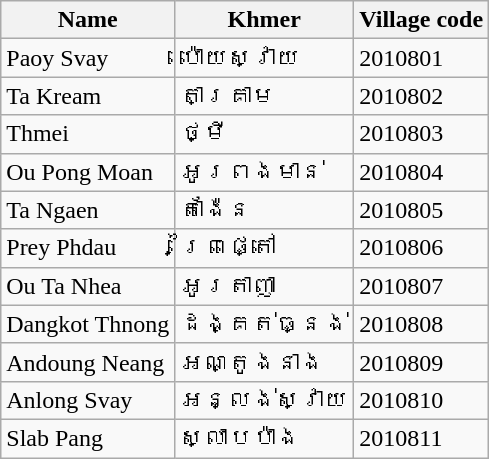<table class="wikitable sortable">
<tr>
<th>Name</th>
<th>Khmer</th>
<th>Village code</th>
</tr>
<tr>
<td>Paoy Svay</td>
<td>ប៉ោយស្វាយ</td>
<td>2010801</td>
</tr>
<tr>
<td>Ta Kream</td>
<td>តាគ្រាម</td>
<td>2010802</td>
</tr>
<tr>
<td>Thmei</td>
<td>ថ្មី</td>
<td>2010803</td>
</tr>
<tr>
<td>Ou Pong Moan</td>
<td>អូរពងមាន់</td>
<td>2010804</td>
</tr>
<tr>
<td>Ta Ngaen</td>
<td>តាង៉ែន</td>
<td>2010805</td>
</tr>
<tr>
<td>Prey Phdau</td>
<td>ព្រៃផ្តៅ</td>
<td>2010806</td>
</tr>
<tr>
<td>Ou Ta Nhea</td>
<td>អូរតាញា</td>
<td>2010807</td>
</tr>
<tr>
<td>Dangkot Thnong</td>
<td>ដង្គត់ធ្នង់</td>
<td>2010808</td>
</tr>
<tr>
<td>Andoung Neang</td>
<td>អណ្តូងនាង</td>
<td>2010809</td>
</tr>
<tr>
<td>Anlong Svay</td>
<td>អន្លង់ស្វាយ</td>
<td>2010810</td>
</tr>
<tr>
<td>Slab Pang</td>
<td>ស្លាបប៉ាង</td>
<td>2010811</td>
</tr>
</table>
